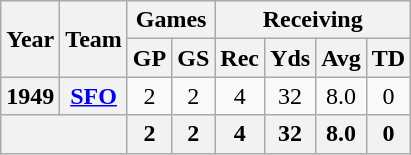<table class="wikitable" style="text-align:center">
<tr>
<th rowspan="2">Year</th>
<th rowspan="2">Team</th>
<th colspan="2">Games</th>
<th colspan="4">Receiving</th>
</tr>
<tr>
<th>GP</th>
<th>GS</th>
<th>Rec</th>
<th>Yds</th>
<th>Avg</th>
<th>TD</th>
</tr>
<tr>
<th>1949</th>
<th><a href='#'>SFO</a></th>
<td>2</td>
<td>2</td>
<td>4</td>
<td>32</td>
<td>8.0</td>
<td>0</td>
</tr>
<tr>
<th colspan="2"></th>
<th>2</th>
<th>2</th>
<th>4</th>
<th>32</th>
<th>8.0</th>
<th>0</th>
</tr>
</table>
